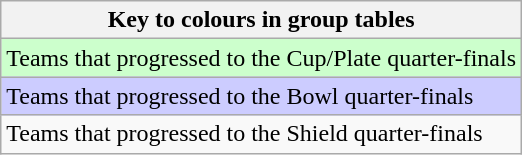<table class="wikitable">
<tr>
<th>Key to colours in group tables</th>
</tr>
<tr bgcolor=#ccffcc>
<td>Teams that progressed to the Cup/Plate quarter-finals</td>
</tr>
<tr bgcolor=#ccccff>
<td>Teams that progressed to the Bowl quarter-finals</td>
</tr>
<tr bgcolor=>
<td>Teams that progressed to the Shield quarter-finals</td>
</tr>
</table>
